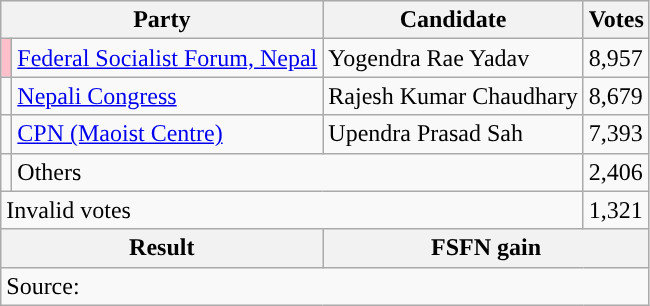<table class="wikitable">
<tr>
<th colspan="2">Party</th>
<th>Candidate</th>
<th>Votes</th>
</tr>
<tr>
<td style="background-color:pink"></td>
<td><a href='#'>Federal Socialist Forum, Nepal</a></td>
<td>Yogendra Rae Yadav</td>
<td>8,957</td>
</tr>
<tr>
<td style="background-color:"></td>
<td><a href='#'>Nepali Congress</a></td>
<td>Rajesh Kumar Chaudhary</td>
<td>8,679</td>
</tr>
<tr>
<td style="background-color:"></td>
<td><a href='#'>CPN (Maoist Centre)</a></td>
<td>Upendra Prasad Sah</td>
<td>7,393</td>
</tr>
<tr>
<td></td>
<td colspan="2">Others</td>
<td>2,406</td>
</tr>
<tr>
<td colspan="3">Invalid votes</td>
<td>1,321</td>
</tr>
<tr>
<th colspan="2">Result</th>
<th colspan="2">FSFN gain</th>
</tr>
<tr>
<td colspan="4">Source: </td>
</tr>
</table>
